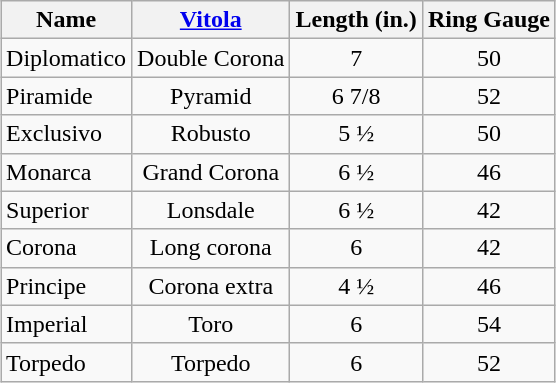<table class="wikitable sortable" style="margin: 1.5em auto 1.5em auto">
<tr>
<th>Name</th>
<th><a href='#'>Vitola</a></th>
<th>Length (in.)</th>
<th>Ring Gauge</th>
</tr>
<tr>
<td>Diplomatico</td>
<td align="center">Double Corona</td>
<td align="center">7</td>
<td align="center">50</td>
</tr>
<tr>
<td>Piramide</td>
<td align="center">Pyramid</td>
<td align="center">6 7/8</td>
<td align="center">52</td>
</tr>
<tr>
<td>Exclusivo</td>
<td align="center">Robusto</td>
<td align="center">5 ½</td>
<td align="center">50</td>
</tr>
<tr>
<td>Monarca</td>
<td align="center">Grand Corona</td>
<td align="center">6 ½</td>
<td align="center">46</td>
</tr>
<tr>
<td>Superior</td>
<td align="center">Lonsdale</td>
<td align="center">6 ½</td>
<td align="center">42</td>
</tr>
<tr>
<td>Corona</td>
<td align="center">Long corona</td>
<td align="center">6</td>
<td align="center">42</td>
</tr>
<tr>
<td>Principe</td>
<td align="center">Corona extra</td>
<td align="center">4 ½</td>
<td align="center">46</td>
</tr>
<tr>
<td>Imperial</td>
<td align="center">Toro</td>
<td align="center">6</td>
<td align="center">54</td>
</tr>
<tr>
<td>Torpedo</td>
<td align="center">Torpedo</td>
<td align="center">6</td>
<td align="center">52</td>
</tr>
</table>
